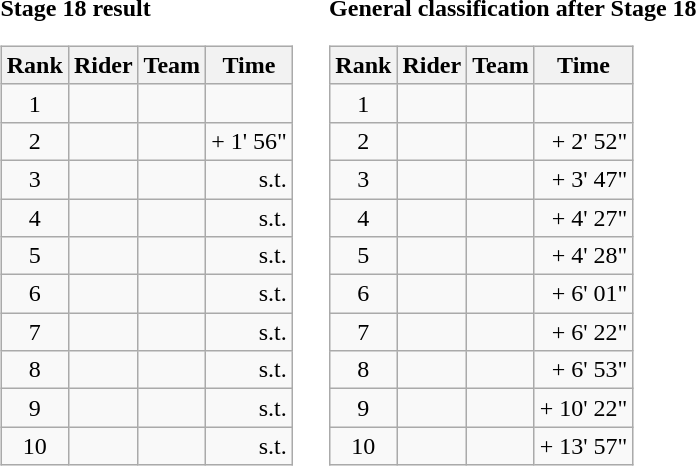<table>
<tr>
<td><strong>Stage 18 result</strong><br><table class="wikitable">
<tr>
<th scope="col">Rank</th>
<th scope="col">Rider</th>
<th scope="col">Team</th>
<th scope="col">Time</th>
</tr>
<tr>
<td style="text-align:center;">1</td>
<td></td>
<td></td>
<td style="text-align:right;"></td>
</tr>
<tr>
<td style="text-align:center;">2</td>
<td></td>
<td></td>
<td style="text-align:right;">+ 1' 56"</td>
</tr>
<tr>
<td style="text-align:center;">3</td>
<td></td>
<td></td>
<td style="text-align:right;">s.t.</td>
</tr>
<tr>
<td style="text-align:center;">4</td>
<td></td>
<td></td>
<td style="text-align:right;">s.t.</td>
</tr>
<tr>
<td style="text-align:center;">5</td>
<td></td>
<td></td>
<td style="text-align:right;">s.t.</td>
</tr>
<tr>
<td style="text-align:center;">6</td>
<td></td>
<td></td>
<td style="text-align:right;">s.t.</td>
</tr>
<tr>
<td style="text-align:center;">7</td>
<td></td>
<td></td>
<td style="text-align:right;">s.t.</td>
</tr>
<tr>
<td style="text-align:center;">8</td>
<td></td>
<td></td>
<td style="text-align:right;">s.t.</td>
</tr>
<tr>
<td style="text-align:center;">9</td>
<td></td>
<td></td>
<td style="text-align:right;">s.t.</td>
</tr>
<tr>
<td style="text-align:center;">10</td>
<td></td>
<td></td>
<td style="text-align:right;">s.t.</td>
</tr>
</table>
</td>
<td></td>
<td><strong>General classification after Stage 18</strong><br><table class="wikitable">
<tr>
<th scope="col">Rank</th>
<th scope="col">Rider</th>
<th scope="col">Team</th>
<th scope="col">Time</th>
</tr>
<tr>
<td style="text-align:center;">1</td>
<td></td>
<td></td>
<td style="text-align:right;"></td>
</tr>
<tr>
<td style="text-align:center;">2</td>
<td></td>
<td></td>
<td style="text-align:right;">+ 2' 52"</td>
</tr>
<tr>
<td style="text-align:center;">3</td>
<td></td>
<td></td>
<td style="text-align:right;">+ 3' 47"</td>
</tr>
<tr>
<td style="text-align:center;">4</td>
<td></td>
<td></td>
<td style="text-align:right;">+ 4' 27"</td>
</tr>
<tr>
<td style="text-align:center;">5</td>
<td></td>
<td></td>
<td style="text-align:right;">+ 4' 28"</td>
</tr>
<tr>
<td style="text-align:center;">6</td>
<td></td>
<td></td>
<td style="text-align:right;">+ 6' 01"</td>
</tr>
<tr>
<td style="text-align:center;">7</td>
<td></td>
<td></td>
<td style="text-align:right;">+ 6' 22"</td>
</tr>
<tr>
<td style="text-align:center;">8</td>
<td></td>
<td></td>
<td style="text-align:right;">+ 6' 53"</td>
</tr>
<tr>
<td style="text-align:center;">9</td>
<td></td>
<td></td>
<td style="text-align:right;">+ 10' 22"</td>
</tr>
<tr>
<td style="text-align:center;">10</td>
<td></td>
<td></td>
<td style="text-align:right;">+ 13' 57"</td>
</tr>
</table>
</td>
</tr>
</table>
